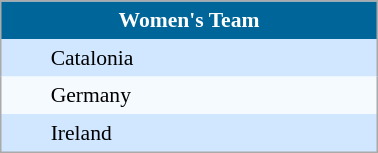<table align=center cellpadding="4" cellspacing="0" style="background: #f9f9f9; border: 1px #aaa solid; border-collapse: collapse; font-size: 90%;" width=20%>
<tr align=center bgcolor=#006699 style="color:white;">
<th width=100% colspan=2>Women's Team</th>
</tr>
<tr align=center bgcolor=#D0E7FF>
<td></td>
<td align=left> Catalonia</td>
</tr>
<tr align=center bgcolor=#F5FAFF>
<td></td>
<td align=left> Germany</td>
</tr>
<tr align=center bgcolor=#D0E7FF>
<td></td>
<td align=left> Ireland</td>
</tr>
</table>
